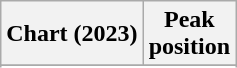<table class="wikitable sortable plainrowheaders" style="text-align:center">
<tr>
<th scope="col">Chart (2023)</th>
<th scope="col">Peak<br>position</th>
</tr>
<tr>
</tr>
<tr>
</tr>
<tr>
</tr>
<tr>
</tr>
<tr>
</tr>
</table>
